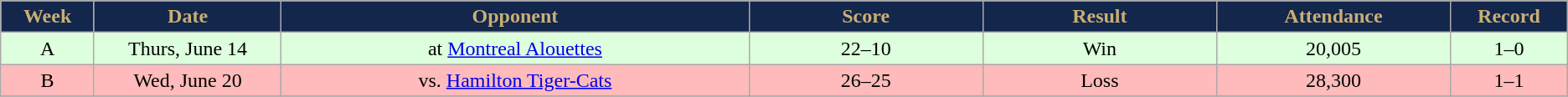<table class="wikitable sortable">
<tr>
<th style="background:#13264B;color:#C9AF74;" width="4%">Week</th>
<th style="background:#13264B;color:#C9AF74;" width="8%">Date</th>
<th style="background:#13264B;color:#C9AF74;" width="20%">Opponent</th>
<th style="background:#13264B;color:#C9AF74;" width="10%">Score</th>
<th style="background:#13264B;color:#C9AF74;" width="10%">Result</th>
<th style="background:#13264B;color:#C9AF74;" width="10%">Attendance</th>
<th style="background:#13264B;color:#C9AF74;" width="5%">Record</th>
</tr>
<tr align="center" bgcolor="#ddffdd">
<td>A</td>
<td>Thurs, June 14</td>
<td>at <a href='#'>Montreal Alouettes</a></td>
<td>22–10</td>
<td>Win</td>
<td>20,005</td>
<td>1–0</td>
</tr>
<tr align="center" bgcolor="#ffbbbb">
<td>B</td>
<td>Wed, June 20</td>
<td>vs. <a href='#'>Hamilton Tiger-Cats</a></td>
<td>26–25</td>
<td>Loss</td>
<td>28,300</td>
<td>1–1</td>
</tr>
<tr>
</tr>
</table>
